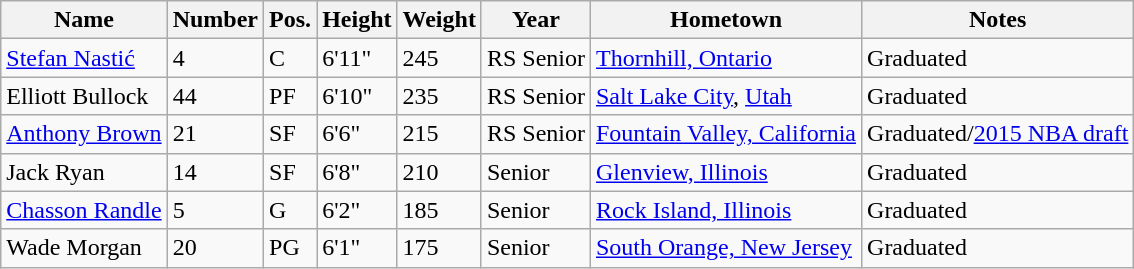<table class="wikitable sortable" border="1">
<tr>
<th>Name</th>
<th>Number</th>
<th>Pos.</th>
<th>Height</th>
<th>Weight</th>
<th>Year</th>
<th>Hometown</th>
<th class="unsortable">Notes</th>
</tr>
<tr>
<td sortname><a href='#'>Stefan Nastić</a></td>
<td>4</td>
<td>C</td>
<td>6'11"</td>
<td>245</td>
<td>RS Senior</td>
<td><a href='#'>Thornhill, Ontario</a></td>
<td>Graduated</td>
</tr>
<tr>
<td sortname>Elliott Bullock</td>
<td>44</td>
<td>PF</td>
<td>6'10"</td>
<td>235</td>
<td>RS Senior</td>
<td><a href='#'>Salt Lake City</a>, <a href='#'>Utah</a></td>
<td>Graduated</td>
</tr>
<tr>
<td sortname><a href='#'>Anthony Brown</a></td>
<td>21</td>
<td>SF</td>
<td>6'6"</td>
<td>215</td>
<td>RS Senior</td>
<td><a href='#'>Fountain Valley, California</a></td>
<td>Graduated/<a href='#'>2015 NBA draft</a></td>
</tr>
<tr>
<td sortname>Jack Ryan</td>
<td>14</td>
<td>SF</td>
<td>6'8"</td>
<td>210</td>
<td>Senior</td>
<td><a href='#'>Glenview, Illinois</a></td>
<td>Graduated</td>
</tr>
<tr>
<td sortname><a href='#'>Chasson Randle</a></td>
<td>5</td>
<td>G</td>
<td>6'2"</td>
<td>185</td>
<td>Senior</td>
<td><a href='#'>Rock Island, Illinois</a></td>
<td>Graduated</td>
</tr>
<tr>
<td sortname>Wade Morgan</td>
<td>20</td>
<td>PG</td>
<td>6'1"</td>
<td>175</td>
<td>Senior</td>
<td><a href='#'>South Orange, New Jersey</a></td>
<td>Graduated</td>
</tr>
</table>
